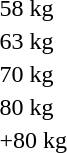<table>
<tr>
<td rowspan=2>58 kg<br></td>
<td rowspan=2></td>
<td rowspan=2></td>
<td></td>
</tr>
<tr>
<td></td>
</tr>
<tr>
<td rowspan=2>63 kg<br></td>
<td rowspan=2></td>
<td rowspan=2></td>
<td></td>
</tr>
<tr>
<td></td>
</tr>
<tr>
<td rowspan=2>70 kg<br></td>
<td rowspan=2></td>
<td rowspan=2></td>
<td></td>
</tr>
<tr>
<td></td>
</tr>
<tr>
<td rowspan=2>80 kg<br></td>
<td rowspan=2></td>
<td rowspan=2></td>
<td></td>
</tr>
<tr>
<td></td>
</tr>
<tr>
<td rowspan=2>+80 kg<br></td>
<td rowspan=2></td>
<td rowspan=2></td>
<td></td>
</tr>
<tr>
<td></td>
</tr>
</table>
